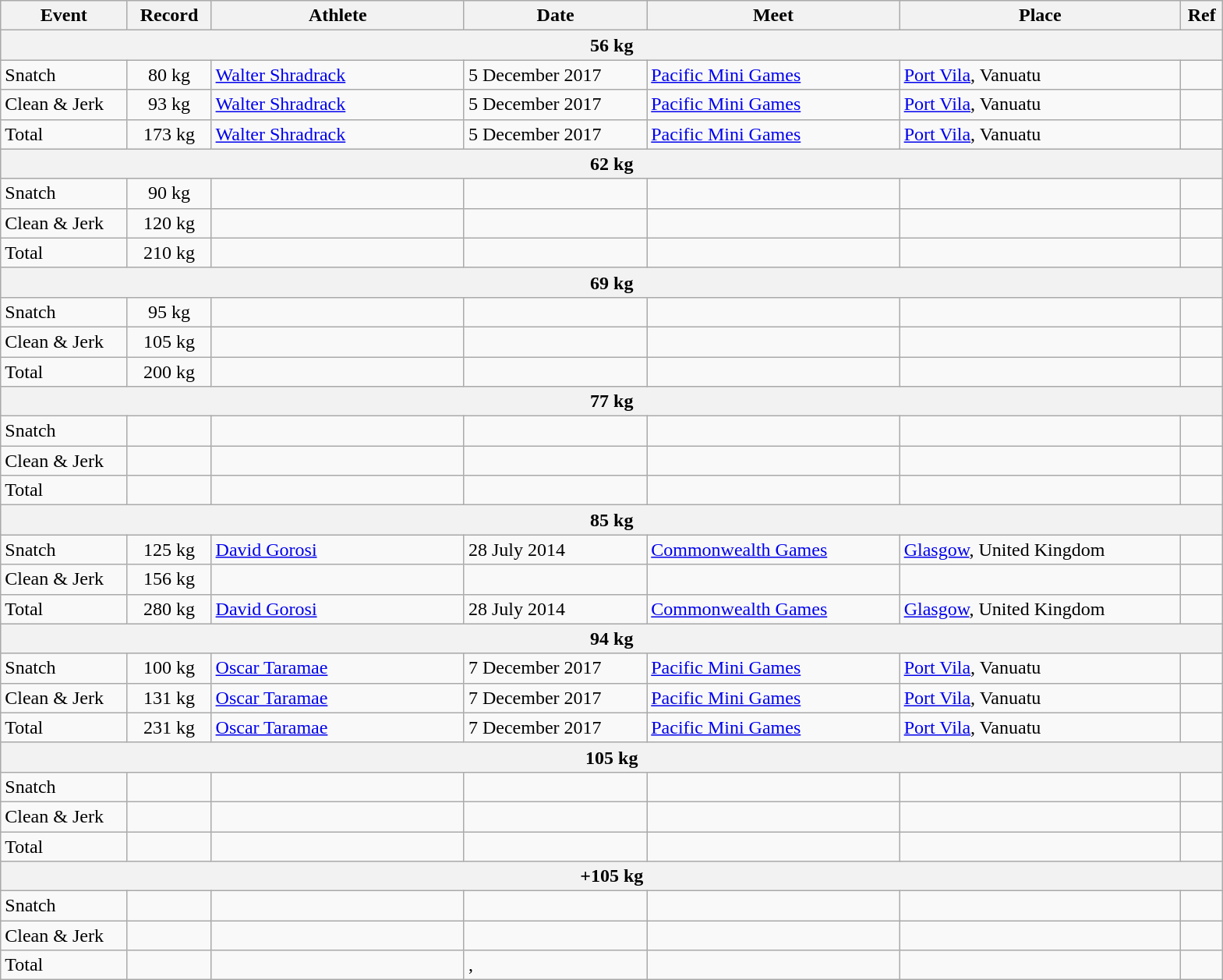<table class="wikitable">
<tr>
<th width=9%>Event</th>
<th width=6%>Record</th>
<th width=18%>Athlete</th>
<th width=13%>Date</th>
<th width=18%>Meet</th>
<th width=20%>Place</th>
<th width=3%>Ref</th>
</tr>
<tr bgcolor="#DDDDDD">
<th colspan="8">56 kg</th>
</tr>
<tr>
<td>Snatch</td>
<td align="center">80 kg</td>
<td><a href='#'>Walter Shradrack</a></td>
<td>5 December 2017</td>
<td><a href='#'>Pacific Mini Games</a></td>
<td><a href='#'>Port Vila</a>, Vanuatu</td>
<td></td>
</tr>
<tr>
<td>Clean & Jerk</td>
<td align="center">93 kg</td>
<td><a href='#'>Walter Shradrack</a></td>
<td>5 December 2017</td>
<td><a href='#'>Pacific Mini Games</a></td>
<td><a href='#'>Port Vila</a>, Vanuatu</td>
<td></td>
</tr>
<tr>
<td>Total</td>
<td align="center">173 kg</td>
<td><a href='#'>Walter Shradrack</a></td>
<td>5 December 2017</td>
<td><a href='#'>Pacific Mini Games</a></td>
<td><a href='#'>Port Vila</a>, Vanuatu</td>
<td></td>
</tr>
<tr bgcolor="#DDDDDD">
<th colspan="8">62 kg</th>
</tr>
<tr>
<td>Snatch</td>
<td align="center">90 kg</td>
<td></td>
<td></td>
<td></td>
<td></td>
<td></td>
</tr>
<tr>
<td>Clean & Jerk</td>
<td align="center">120 kg</td>
<td></td>
<td></td>
<td></td>
<td></td>
<td></td>
</tr>
<tr>
<td>Total</td>
<td align="center">210 kg</td>
<td></td>
<td></td>
<td></td>
<td></td>
<td></td>
</tr>
<tr bgcolor="#DDDDDD">
<th colspan="8">69 kg</th>
</tr>
<tr>
<td>Snatch</td>
<td align="center">95 kg</td>
<td></td>
<td></td>
<td></td>
<td></td>
<td></td>
</tr>
<tr>
<td>Clean & Jerk</td>
<td align="center">105 kg</td>
<td></td>
<td></td>
<td></td>
<td></td>
<td></td>
</tr>
<tr>
<td>Total</td>
<td align="center">200 kg</td>
<td></td>
<td></td>
<td></td>
<td></td>
<td></td>
</tr>
<tr bgcolor="#DDDDDD">
<th colspan="8">77 kg</th>
</tr>
<tr>
<td>Snatch</td>
<td></td>
<td></td>
<td></td>
<td></td>
<td></td>
<td></td>
</tr>
<tr>
<td>Clean & Jerk</td>
<td></td>
<td></td>
<td></td>
<td></td>
<td></td>
<td></td>
</tr>
<tr>
<td>Total</td>
<td></td>
<td></td>
<td></td>
<td></td>
<td></td>
<td></td>
</tr>
<tr bgcolor="#DDDDDD">
<th colspan="8">85 kg</th>
</tr>
<tr>
<td>Snatch</td>
<td align="center">125 kg</td>
<td><a href='#'>David Gorosi</a></td>
<td>28 July 2014</td>
<td><a href='#'>Commonwealth Games</a></td>
<td><a href='#'>Glasgow</a>, United Kingdom</td>
<td></td>
</tr>
<tr>
<td>Clean & Jerk</td>
<td align="center">156 kg</td>
<td></td>
<td></td>
<td></td>
<td></td>
<td></td>
</tr>
<tr>
<td>Total</td>
<td align="center">280 kg</td>
<td><a href='#'>David Gorosi</a></td>
<td>28 July 2014</td>
<td><a href='#'>Commonwealth Games</a></td>
<td><a href='#'>Glasgow</a>, United Kingdom</td>
<td></td>
</tr>
<tr bgcolor="#DDDDDD">
<th colspan="8">94 kg</th>
</tr>
<tr>
<td>Snatch</td>
<td align="center">100 kg</td>
<td><a href='#'>Oscar Taramae</a></td>
<td>7 December 2017</td>
<td><a href='#'>Pacific Mini Games</a></td>
<td><a href='#'>Port Vila</a>, Vanuatu</td>
<td></td>
</tr>
<tr>
<td>Clean & Jerk</td>
<td align="center">131 kg</td>
<td><a href='#'>Oscar Taramae</a></td>
<td>7 December 2017</td>
<td><a href='#'>Pacific Mini Games</a></td>
<td><a href='#'>Port Vila</a>, Vanuatu</td>
<td></td>
</tr>
<tr>
<td>Total</td>
<td align="center">231 kg</td>
<td><a href='#'>Oscar Taramae</a></td>
<td>7 December 2017</td>
<td><a href='#'>Pacific Mini Games</a></td>
<td><a href='#'>Port Vila</a>, Vanuatu</td>
<td></td>
</tr>
<tr bgcolor="#DDDDDD">
<th colspan="8">105 kg</th>
</tr>
<tr>
<td>Snatch</td>
<td></td>
<td></td>
<td></td>
<td></td>
<td></td>
<td></td>
</tr>
<tr>
<td>Clean & Jerk</td>
<td align="center"></td>
<td></td>
<td></td>
<td></td>
<td></td>
<td></td>
</tr>
<tr>
<td>Total</td>
<td></td>
<td></td>
<td></td>
<td></td>
<td></td>
<td></td>
</tr>
<tr bgcolor="#DDDDDD">
<th colspan="8">+105 kg</th>
</tr>
<tr>
<td>Snatch</td>
<td align="center"></td>
<td></td>
<td></td>
<td></td>
<td></td>
<td></td>
</tr>
<tr>
<td>Clean & Jerk</td>
<td></td>
<td></td>
<td></td>
<td></td>
<td></td>
<td></td>
</tr>
<tr>
<td>Total</td>
<td></td>
<td></td>
<td>,</td>
<td></td>
<td></td>
<td></td>
</tr>
</table>
